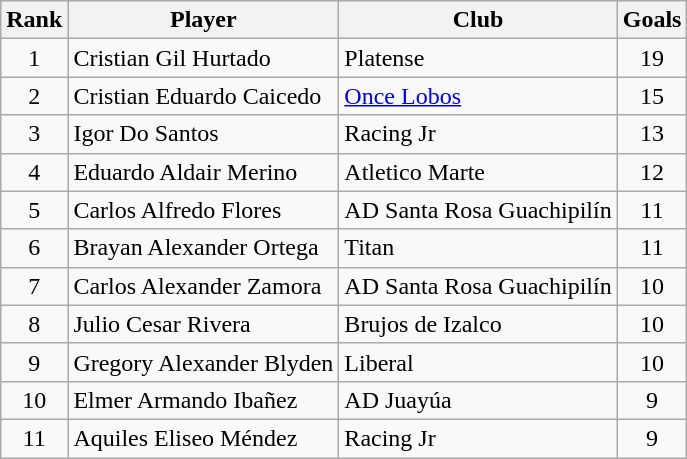<table class="wikitable" style="text-align:center">
<tr>
<th>Rank</th>
<th>Player</th>
<th>Club</th>
<th>Goals</th>
</tr>
<tr>
<td>1</td>
<td align="left"> Cristian Gil Hurtado</td>
<td align="left">Platense</td>
<td>19</td>
</tr>
<tr>
<td>2</td>
<td align="left"> Cristian Eduardo Caicedo</td>
<td align="left"><a href='#'>Once Lobos</a></td>
<td>15</td>
</tr>
<tr>
<td>3</td>
<td align="left"> Igor Do Santos</td>
<td align="left">Racing Jr</td>
<td>13</td>
</tr>
<tr>
<td>4</td>
<td align="left"> Eduardo Aldair Merino</td>
<td align="left">Atletico Marte</td>
<td>12</td>
</tr>
<tr>
<td>5</td>
<td align="left"> Carlos Alfredo Flores</td>
<td align="left">AD Santa Rosa Guachipilín</td>
<td>11</td>
</tr>
<tr>
<td>6</td>
<td align="left"> Brayan Alexander Ortega</td>
<td align="left">Titan</td>
<td>11</td>
</tr>
<tr>
<td>7</td>
<td align="left"> Carlos Alexander Zamora</td>
<td align="left">AD Santa Rosa Guachipilín</td>
<td>10</td>
</tr>
<tr>
<td>8</td>
<td align="left"> Julio Cesar Rivera</td>
<td align="left">Brujos de Izalco</td>
<td>10</td>
</tr>
<tr>
<td>9</td>
<td align="left"> Gregory Alexander Blyden</td>
<td align="left">Liberal</td>
<td>10</td>
</tr>
<tr>
<td>10</td>
<td align="left"> Elmer Armando Ibañez</td>
<td align="left">AD Juayúa</td>
<td>9</td>
</tr>
<tr>
<td>11</td>
<td align="left"> Aquiles Eliseo Méndez</td>
<td align="left">Racing Jr</td>
<td>9</td>
</tr>
</table>
